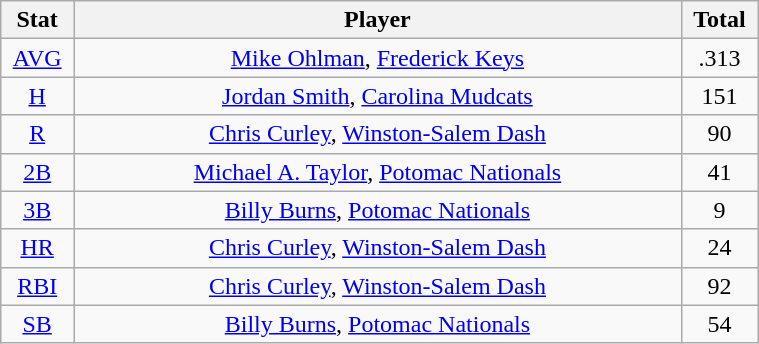<table class="wikitable" width="40%" style="text-align:center;">
<tr>
<th width="5%">Stat</th>
<th width="60%">Player</th>
<th width="5%">Total</th>
</tr>
<tr>
<td><a href='#'>AVG</a></td>
<td><a href='#'>Mike Ohlman</a>, <a href='#'>Frederick Keys</a></td>
<td>.313</td>
</tr>
<tr>
<td><a href='#'>H</a></td>
<td><a href='#'>Jordan Smith</a>, <a href='#'>Carolina Mudcats</a></td>
<td>151</td>
</tr>
<tr>
<td><a href='#'>R</a></td>
<td><a href='#'>Chris Curley</a>, <a href='#'>Winston-Salem Dash</a></td>
<td>90</td>
</tr>
<tr>
<td><a href='#'>2B</a></td>
<td><a href='#'>Michael A. Taylor</a>, <a href='#'>Potomac Nationals</a></td>
<td>41</td>
</tr>
<tr>
<td><a href='#'>3B</a></td>
<td><a href='#'>Billy Burns</a>, <a href='#'>Potomac Nationals</a></td>
<td>9</td>
</tr>
<tr>
<td><a href='#'>HR</a></td>
<td><a href='#'>Chris Curley</a>, <a href='#'>Winston-Salem Dash</a></td>
<td>24</td>
</tr>
<tr>
<td><a href='#'>RBI</a></td>
<td><a href='#'>Chris Curley</a>, <a href='#'>Winston-Salem Dash</a></td>
<td>92</td>
</tr>
<tr>
<td><a href='#'>SB</a></td>
<td><a href='#'>Billy Burns</a>, <a href='#'>Potomac Nationals</a></td>
<td>54</td>
</tr>
</table>
